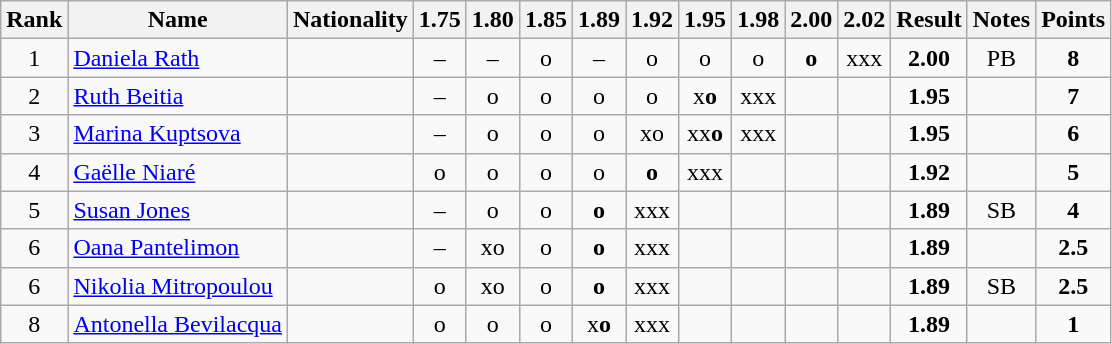<table class="wikitable sortable" style="text-align:center">
<tr>
<th>Rank</th>
<th>Name</th>
<th>Nationality</th>
<th>1.75</th>
<th>1.80</th>
<th>1.85</th>
<th>1.89</th>
<th>1.92</th>
<th>1.95</th>
<th>1.98</th>
<th>2.00</th>
<th>2.02</th>
<th>Result</th>
<th>Notes</th>
<th>Points</th>
</tr>
<tr>
<td>1</td>
<td align=left><a href='#'>Daniela Rath</a></td>
<td align=left></td>
<td>–</td>
<td>–</td>
<td>o</td>
<td>–</td>
<td>o</td>
<td>o</td>
<td>o</td>
<td><strong>o</strong></td>
<td>xxx</td>
<td><strong>2.00</strong></td>
<td>PB</td>
<td><strong>8</strong></td>
</tr>
<tr>
<td>2</td>
<td align=left><a href='#'>Ruth Beitia</a></td>
<td align=left></td>
<td>–</td>
<td>o</td>
<td>o</td>
<td>o</td>
<td>o</td>
<td>x<strong>o</strong></td>
<td>xxx</td>
<td></td>
<td></td>
<td><strong>1.95</strong></td>
<td></td>
<td><strong>7</strong></td>
</tr>
<tr>
<td>3</td>
<td align=left><a href='#'>Marina Kuptsova</a></td>
<td align=left></td>
<td>–</td>
<td>o</td>
<td>o</td>
<td>o</td>
<td>xo</td>
<td>xx<strong>o</strong></td>
<td>xxx</td>
<td></td>
<td></td>
<td><strong>1.95</strong></td>
<td></td>
<td><strong>6</strong></td>
</tr>
<tr>
<td>4</td>
<td align=left><a href='#'>Gaëlle Niaré</a></td>
<td align=left></td>
<td>o</td>
<td>o</td>
<td>o</td>
<td>o</td>
<td><strong>o</strong></td>
<td>xxx</td>
<td></td>
<td></td>
<td></td>
<td><strong>1.92</strong></td>
<td></td>
<td><strong>5</strong></td>
</tr>
<tr>
<td>5</td>
<td align=left><a href='#'>Susan Jones</a></td>
<td align=left></td>
<td>–</td>
<td>o</td>
<td>o</td>
<td><strong>o</strong></td>
<td>xxx</td>
<td></td>
<td></td>
<td></td>
<td></td>
<td><strong>1.89</strong></td>
<td>SB</td>
<td><strong>4</strong></td>
</tr>
<tr>
<td>6</td>
<td align=left><a href='#'>Oana Pantelimon</a></td>
<td align=left></td>
<td>–</td>
<td>xo</td>
<td>o</td>
<td><strong>o</strong></td>
<td>xxx</td>
<td></td>
<td></td>
<td></td>
<td></td>
<td><strong>1.89</strong></td>
<td></td>
<td><strong>2.5</strong></td>
</tr>
<tr>
<td>6</td>
<td align=left><a href='#'>Nikolia Mitropoulou</a></td>
<td align=left></td>
<td>o</td>
<td>xo</td>
<td>o</td>
<td><strong>o</strong></td>
<td>xxx</td>
<td></td>
<td></td>
<td></td>
<td></td>
<td><strong>1.89</strong></td>
<td>SB</td>
<td><strong>2.5</strong></td>
</tr>
<tr>
<td>8</td>
<td align=left><a href='#'>Antonella Bevilacqua</a></td>
<td align=left></td>
<td>o</td>
<td>o</td>
<td>o</td>
<td>x<strong>o</strong></td>
<td>xxx</td>
<td></td>
<td></td>
<td></td>
<td></td>
<td><strong>1.89</strong></td>
<td></td>
<td><strong>1</strong></td>
</tr>
</table>
